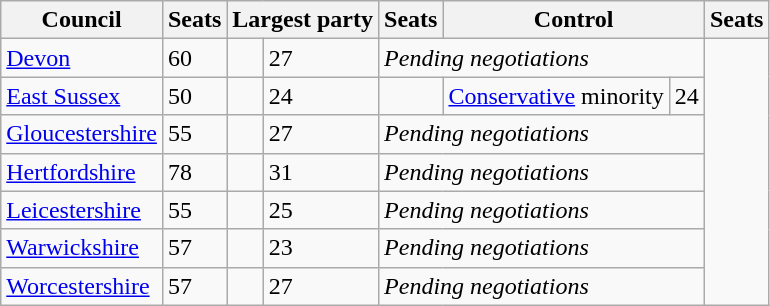<table class="wikitable sortable">
<tr>
<th>Council</th>
<th>Seats</th>
<th colspan=2>Largest party</th>
<th>Seats</th>
<th colspan=2>Control</th>
<th>Seats</th>
</tr>
<tr>
<td><a href='#'>Devon</a></td>
<td>60</td>
<td></td>
<td>27</td>
<td colspan=3><em>Pending negotiations</em></td>
</tr>
<tr>
<td><a href='#'>East Sussex</a></td>
<td>50</td>
<td></td>
<td>24</td>
<td bgcolor=></td>
<td><a href='#'>Conservative</a> minority</td>
<td>24</td>
</tr>
<tr>
<td><a href='#'>Gloucestershire</a></td>
<td>55</td>
<td></td>
<td>27</td>
<td colspan=3><em>Pending negotiations</em></td>
</tr>
<tr>
<td><a href='#'>Hertfordshire</a></td>
<td>78</td>
<td></td>
<td>31</td>
<td colspan=3><em>Pending negotiations</em></td>
</tr>
<tr>
<td><a href='#'>Leicestershire</a></td>
<td>55</td>
<td></td>
<td>25</td>
<td colspan=3><em>Pending negotiations</em></td>
</tr>
<tr>
<td><a href='#'>Warwickshire</a></td>
<td>57</td>
<td></td>
<td>23</td>
<td colspan=3><em>Pending negotiations</em></td>
</tr>
<tr>
<td><a href='#'>Worcestershire</a></td>
<td>57</td>
<td></td>
<td>27</td>
<td colspan=3><em>Pending negotiations</em></td>
</tr>
</table>
